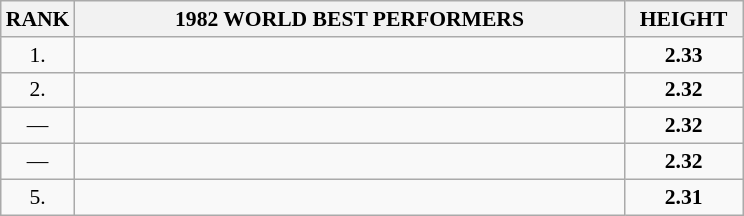<table class="wikitable" style="border-collapse: collapse; font-size: 90%;">
<tr>
<th>RANK</th>
<th align="center" style="width: 25em">1982 WORLD BEST PERFORMERS</th>
<th align="center" style="width: 5em">HEIGHT</th>
</tr>
<tr>
<td align="center">1.</td>
<td></td>
<td align="center"><strong>2.33</strong></td>
</tr>
<tr>
<td align="center">2.</td>
<td></td>
<td align="center"><strong>2.32</strong></td>
</tr>
<tr>
<td align="center">—</td>
<td></td>
<td align="center"><strong>2.32</strong></td>
</tr>
<tr>
<td align="center">—</td>
<td></td>
<td align="center"><strong>2.32</strong></td>
</tr>
<tr>
<td align="center">5.</td>
<td></td>
<td align="center"><strong>2.31</strong></td>
</tr>
</table>
